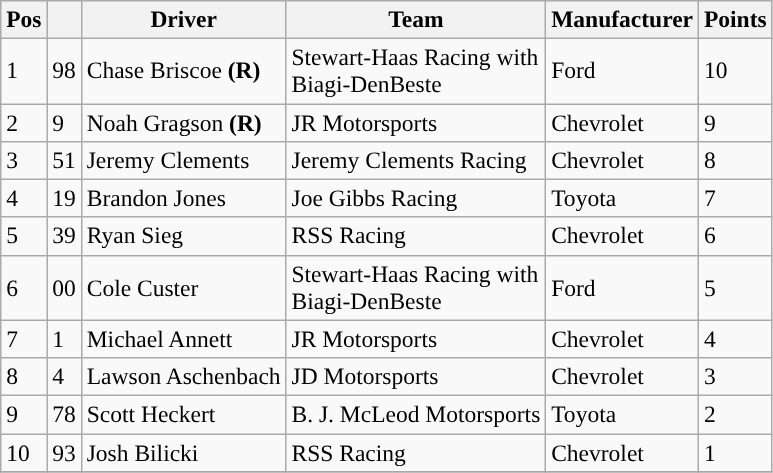<table class="wikitable" style="font-size:98%">
<tr>
<th>Pos</th>
<th></th>
<th>Driver</th>
<th>Team</th>
<th>Manufacturer</th>
<th>Points</th>
</tr>
<tr>
<td>1</td>
<td>98</td>
<td>Chase Briscoe <strong>(R)</strong></td>
<td>Stewart-Haas Racing with<br>Biagi-DenBeste</td>
<td>Ford</td>
<td>10</td>
</tr>
<tr>
<td>2</td>
<td>9</td>
<td>Noah Gragson <strong>(R)</strong></td>
<td>JR Motorsports</td>
<td>Chevrolet</td>
<td>9</td>
</tr>
<tr>
<td>3</td>
<td>51</td>
<td>Jeremy Clements</td>
<td>Jeremy Clements Racing</td>
<td>Chevrolet</td>
<td>8</td>
</tr>
<tr>
<td>4</td>
<td>19</td>
<td>Brandon Jones</td>
<td>Joe Gibbs Racing</td>
<td>Toyota</td>
<td>7</td>
</tr>
<tr>
<td>5</td>
<td>39</td>
<td>Ryan Sieg</td>
<td>RSS Racing</td>
<td>Chevrolet</td>
<td>6</td>
</tr>
<tr>
<td>6</td>
<td>00</td>
<td>Cole Custer</td>
<td>Stewart-Haas Racing with<br>Biagi-DenBeste</td>
<td>Ford</td>
<td>5</td>
</tr>
<tr>
<td>7</td>
<td>1</td>
<td>Michael Annett</td>
<td>JR Motorsports</td>
<td>Chevrolet</td>
<td>4</td>
</tr>
<tr>
<td>8</td>
<td>4</td>
<td>Lawson Aschenbach</td>
<td>JD Motorsports</td>
<td>Chevrolet</td>
<td>3</td>
</tr>
<tr>
<td>9</td>
<td>78</td>
<td>Scott Heckert</td>
<td>B. J. McLeod Motorsports</td>
<td>Toyota</td>
<td>2</td>
</tr>
<tr>
<td>10</td>
<td>93</td>
<td>Josh Bilicki</td>
<td>RSS Racing</td>
<td>Chevrolet</td>
<td>1</td>
</tr>
<tr>
</tr>
</table>
